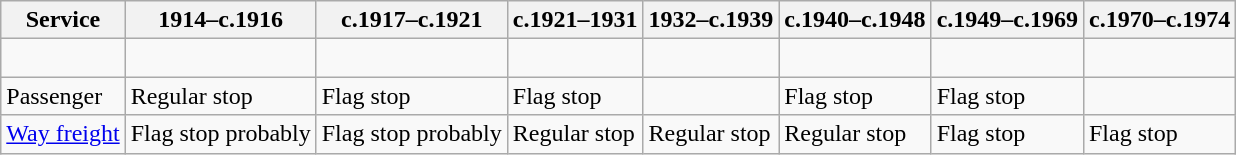<table class="wikitable">
<tr>
<th>Service</th>
<th>1914–c.1916</th>
<th>c.1917–c.1921</th>
<th>c.1921–1931</th>
<th>1932–c.1939</th>
<th>c.1940–c.1948</th>
<th>c.1949–c.1969</th>
<th>c.1970–c.1974</th>
</tr>
<tr>
<td></td>
<td></td>
<td></td>
<td></td>
<td></td>
<td></td>
<td><br></td>
<td></td>
</tr>
<tr>
<td>Passenger</td>
<td>Regular stop</td>
<td>Flag stop</td>
<td>Flag stop</td>
<td></td>
<td>Flag stop</td>
<td>Flag stop</td>
<td></td>
</tr>
<tr>
<td><a href='#'>Way freight</a></td>
<td>Flag stop probably</td>
<td>Flag stop probably</td>
<td>Regular stop</td>
<td>Regular stop</td>
<td>Regular stop</td>
<td>Flag stop</td>
<td>Flag stop</td>
</tr>
</table>
